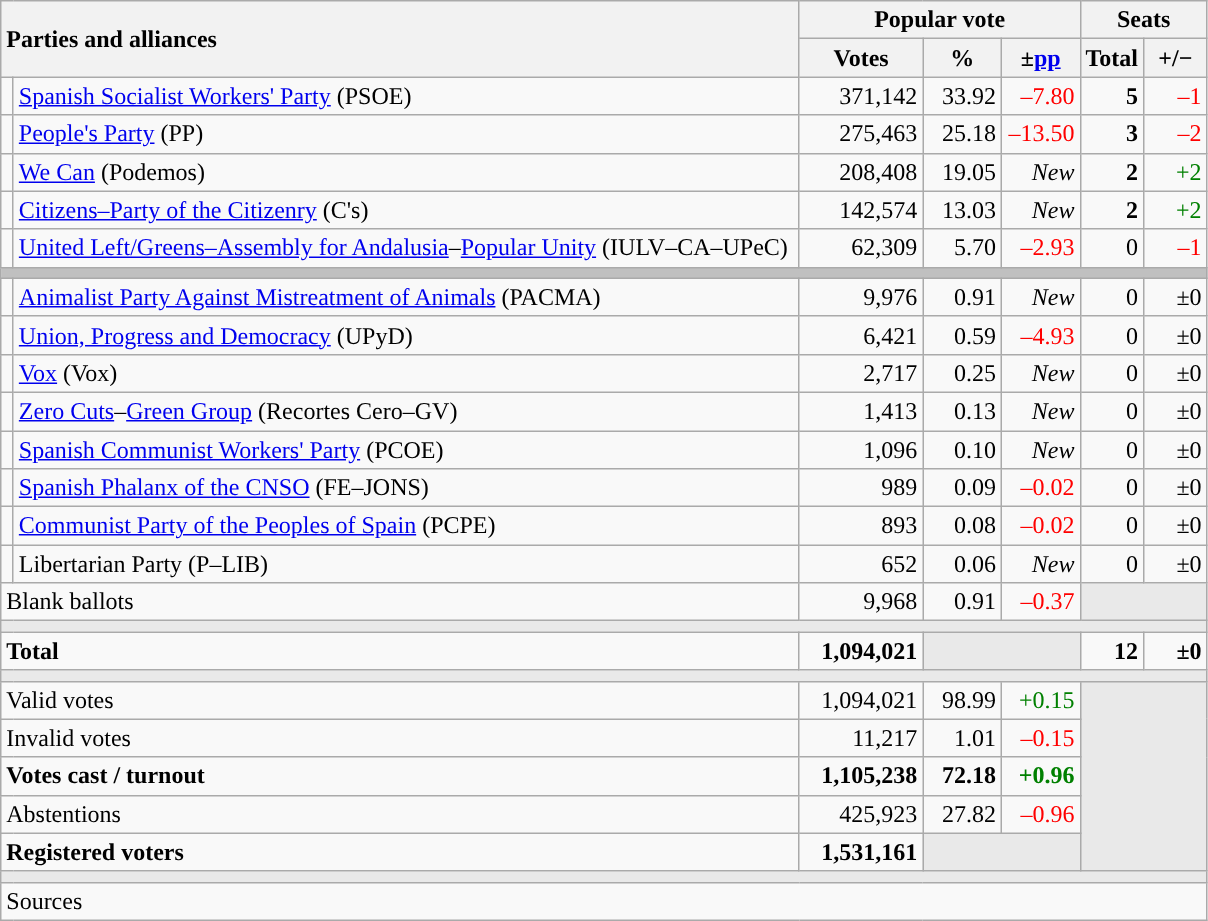<table class="wikitable" style="text-align:right;">
<tr>
<th style="text-align:left;" rowspan="2" colspan="2" width="525">Parties and alliances</th>
<th colspan="3">Popular vote</th>
<th colspan="2">Seats</th>
</tr>
<tr>
<th width="75">Votes</th>
<th width="45">%</th>
<th width="45">±<a href='#'>pp</a></th>
<th width="35">Total</th>
<th width="35">+/−</th>
</tr>
<tr>
<td width="1" style="color:inherit;background:"></td>
<td align="left"><a href='#'>Spanish Socialist Workers' Party</a> (PSOE)</td>
<td>371,142</td>
<td>33.92</td>
<td style="color:red;">–7.80</td>
<td><strong>5</strong></td>
<td style="color:red;">–1</td>
</tr>
<tr>
<td style="color:inherit;background:"></td>
<td align="left"><a href='#'>People's Party</a> (PP)</td>
<td>275,463</td>
<td>25.18</td>
<td style="color:red;">–13.50</td>
<td><strong>3</strong></td>
<td style="color:red;">–2</td>
</tr>
<tr>
<td style="color:inherit;background:"></td>
<td align="left"><a href='#'>We Can</a> (Podemos)</td>
<td>208,408</td>
<td>19.05</td>
<td><em>New</em></td>
<td><strong>2</strong></td>
<td style="color:green;">+2</td>
</tr>
<tr>
<td style="color:inherit;background:"></td>
<td align="left"><a href='#'>Citizens–Party of the Citizenry</a> (C's)</td>
<td>142,574</td>
<td>13.03</td>
<td><em>New</em></td>
<td><strong>2</strong></td>
<td style="color:green;">+2</td>
</tr>
<tr>
<td style="color:inherit;background:"></td>
<td align="left"><a href='#'>United Left/Greens–Assembly for Andalusia</a>–<a href='#'>Popular Unity</a> (IULV–CA–UPeC)</td>
<td>62,309</td>
<td>5.70</td>
<td style="color:red;">–2.93</td>
<td>0</td>
<td style="color:red;">–1</td>
</tr>
<tr>
<td colspan="7" bgcolor="#C0C0C0"></td>
</tr>
<tr>
<td style="color:inherit;background:"></td>
<td align="left"><a href='#'>Animalist Party Against Mistreatment of Animals</a> (PACMA)</td>
<td>9,976</td>
<td>0.91</td>
<td><em>New</em></td>
<td>0</td>
<td>±0</td>
</tr>
<tr>
<td style="color:inherit;background:"></td>
<td align="left"><a href='#'>Union, Progress and Democracy</a> (UPyD)</td>
<td>6,421</td>
<td>0.59</td>
<td style="color:red;">–4.93</td>
<td>0</td>
<td>±0</td>
</tr>
<tr>
<td style="color:inherit;background:"></td>
<td align="left"><a href='#'>Vox</a> (Vox)</td>
<td>2,717</td>
<td>0.25</td>
<td><em>New</em></td>
<td>0</td>
<td>±0</td>
</tr>
<tr>
<td style="color:inherit;background:"></td>
<td align="left"><a href='#'>Zero Cuts</a>–<a href='#'>Green Group</a> (Recortes Cero–GV)</td>
<td>1,413</td>
<td>0.13</td>
<td><em>New</em></td>
<td>0</td>
<td>±0</td>
</tr>
<tr>
<td style="color:inherit;background:"></td>
<td align="left"><a href='#'>Spanish Communist Workers' Party</a> (PCOE)</td>
<td>1,096</td>
<td>0.10</td>
<td><em>New</em></td>
<td>0</td>
<td>±0</td>
</tr>
<tr>
<td style="color:inherit;background:"></td>
<td align="left"><a href='#'>Spanish Phalanx of the CNSO</a> (FE–JONS)</td>
<td>989</td>
<td>0.09</td>
<td style="color:red;">–0.02</td>
<td>0</td>
<td>±0</td>
</tr>
<tr>
<td style="color:inherit;background:"></td>
<td align="left"><a href='#'>Communist Party of the Peoples of Spain</a> (PCPE)</td>
<td>893</td>
<td>0.08</td>
<td style="color:red;">–0.02</td>
<td>0</td>
<td>±0</td>
</tr>
<tr>
<td style="color:inherit;background:"></td>
<td align="left">Libertarian Party (P–LIB)</td>
<td>652</td>
<td>0.06</td>
<td><em>New</em></td>
<td>0</td>
<td>±0</td>
</tr>
<tr>
<td align="left" colspan="2">Blank ballots</td>
<td>9,968</td>
<td>0.91</td>
<td style="color:red;">–0.37</td>
<td bgcolor="#E9E9E9" colspan="2"></td>
</tr>
<tr>
<td colspan="7" bgcolor="#E9E9E9"></td>
</tr>
<tr style="font-weight:bold;">
<td align="left" colspan="2">Total</td>
<td>1,094,021</td>
<td bgcolor="#E9E9E9" colspan="2"></td>
<td>12</td>
<td>±0</td>
</tr>
<tr>
<td colspan="7" bgcolor="#E9E9E9"></td>
</tr>
<tr>
<td align="left" colspan="2">Valid votes</td>
<td>1,094,021</td>
<td>98.99</td>
<td style="color:green;">+0.15</td>
<td bgcolor="#E9E9E9" colspan="2" rowspan="5"></td>
</tr>
<tr>
<td align="left" colspan="2">Invalid votes</td>
<td>11,217</td>
<td>1.01</td>
<td style="color:red;">–0.15</td>
</tr>
<tr style="font-weight:bold;">
<td align="left" colspan="2">Votes cast / turnout</td>
<td>1,105,238</td>
<td>72.18</td>
<td style="color:green;">+0.96</td>
</tr>
<tr>
<td align="left" colspan="2">Abstentions</td>
<td>425,923</td>
<td>27.82</td>
<td style="color:red;">–0.96</td>
</tr>
<tr style="font-weight:bold;">
<td align="left" colspan="2">Registered voters</td>
<td>1,531,161</td>
<td bgcolor="#E9E9E9" colspan="2"></td>
</tr>
<tr>
<td colspan="7" bgcolor="#E9E9E9"></td>
</tr>
<tr>
<td align="left" colspan="7">Sources</td>
</tr>
</table>
